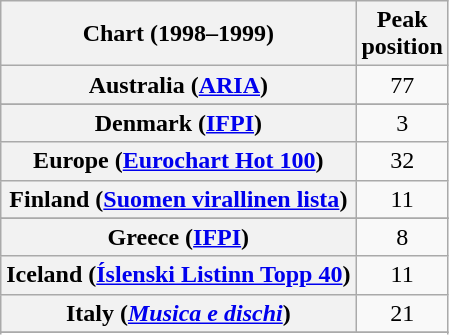<table class="wikitable sortable plainrowheaders" style="text-align:center">
<tr>
<th>Chart (1998–1999)</th>
<th>Peak<br>position</th>
</tr>
<tr>
<th scope="row">Australia (<a href='#'>ARIA</a>)</th>
<td>77</td>
</tr>
<tr>
</tr>
<tr>
</tr>
<tr>
</tr>
<tr>
<th scope="row">Denmark (<a href='#'>IFPI</a>)</th>
<td>3</td>
</tr>
<tr>
<th scope="row">Europe (<a href='#'>Eurochart Hot 100</a>)</th>
<td>32</td>
</tr>
<tr>
<th scope="row">Finland (<a href='#'>Suomen virallinen lista</a>)</th>
<td>11</td>
</tr>
<tr>
</tr>
<tr>
</tr>
<tr>
<th scope="row">Greece (<a href='#'>IFPI</a>)</th>
<td>8</td>
</tr>
<tr>
<th scope="row">Iceland (<a href='#'>Íslenski Listinn Topp 40</a>)</th>
<td>11</td>
</tr>
<tr>
<th scope="row">Italy (<em><a href='#'>Musica e dischi</a></em>)</th>
<td>21</td>
</tr>
<tr>
</tr>
<tr>
</tr>
<tr>
</tr>
<tr>
</tr>
<tr>
</tr>
<tr>
</tr>
<tr>
</tr>
<tr>
</tr>
<tr>
</tr>
</table>
